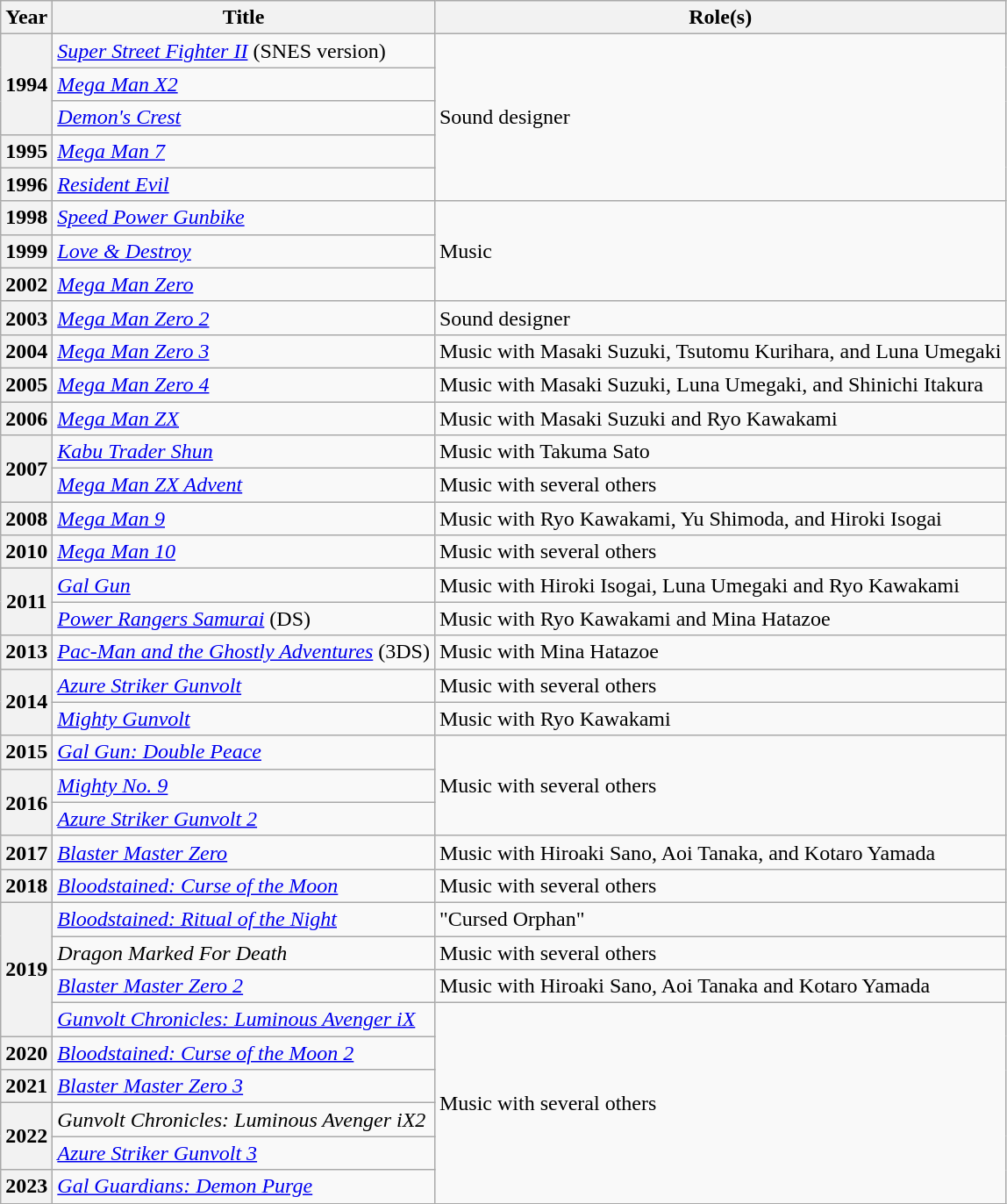<table class="wikitable plainrowheaders sortable" width="auto">
<tr>
<th>Year</th>
<th>Title</th>
<th>Role(s)</th>
</tr>
<tr>
<th scope=row rowspan="3">1994</th>
<td><em><a href='#'>Super Street Fighter II</a></em> (SNES version)</td>
<td rowspan="5">Sound designer</td>
</tr>
<tr>
<td><em><a href='#'>Mega Man X2</a></em></td>
</tr>
<tr>
<td><em><a href='#'>Demon's Crest</a></em></td>
</tr>
<tr>
<th scope=row>1995</th>
<td><em><a href='#'>Mega Man 7</a></em></td>
</tr>
<tr>
<th scope=row>1996</th>
<td><em><a href='#'>Resident Evil</a></em></td>
</tr>
<tr>
<th scope=row>1998</th>
<td><em><a href='#'>Speed Power Gunbike</a></em></td>
<td rowspan="3">Music</td>
</tr>
<tr>
<th scope=row>1999</th>
<td><em><a href='#'>Love & Destroy</a></em></td>
</tr>
<tr>
<th scope=row>2002</th>
<td><em><a href='#'>Mega Man Zero</a></em></td>
</tr>
<tr>
<th scope=row>2003</th>
<td><em><a href='#'>Mega Man Zero 2</a></em></td>
<td>Sound designer</td>
</tr>
<tr>
<th scope=row>2004</th>
<td><em><a href='#'>Mega Man Zero 3</a></em></td>
<td>Music with Masaki Suzuki, Tsutomu Kurihara, and Luna Umegaki</td>
</tr>
<tr>
<th scope=row>2005</th>
<td><em><a href='#'>Mega Man Zero 4</a></em></td>
<td>Music with Masaki Suzuki, Luna Umegaki, and Shinichi Itakura</td>
</tr>
<tr>
<th scope=row>2006</th>
<td><em><a href='#'>Mega Man ZX</a></em></td>
<td>Music with Masaki Suzuki and Ryo Kawakami</td>
</tr>
<tr>
<th scope=row rowspan="2">2007</th>
<td><em><a href='#'>Kabu Trader Shun</a></em></td>
<td>Music with Takuma Sato</td>
</tr>
<tr>
<td><em><a href='#'>Mega Man ZX Advent</a></em></td>
<td>Music with several others</td>
</tr>
<tr>
<th scope=row>2008</th>
<td><em><a href='#'>Mega Man 9</a></em></td>
<td>Music with Ryo Kawakami, Yu Shimoda, and Hiroki Isogai</td>
</tr>
<tr>
<th scope=row>2010</th>
<td><em><a href='#'>Mega Man 10</a></em></td>
<td>Music with several others</td>
</tr>
<tr>
<th scope=row rowspan="2">2011</th>
<td><em><a href='#'>Gal Gun</a></em></td>
<td>Music with Hiroki Isogai, Luna Umegaki and Ryo Kawakami</td>
</tr>
<tr>
<td><em><a href='#'>Power Rangers Samurai</a></em> (DS)</td>
<td>Music with Ryo Kawakami and Mina Hatazoe</td>
</tr>
<tr>
<th scope=row>2013</th>
<td><em><a href='#'>Pac-Man and the Ghostly Adventures</a></em> (3DS)</td>
<td>Music with Mina Hatazoe</td>
</tr>
<tr>
<th scope=row rowspan="2">2014</th>
<td><em><a href='#'>Azure Striker Gunvolt</a></em></td>
<td>Music with several others</td>
</tr>
<tr>
<td><em><a href='#'>Mighty Gunvolt</a></em></td>
<td>Music with Ryo Kawakami</td>
</tr>
<tr>
<th scope=row>2015</th>
<td><em><a href='#'>Gal Gun: Double Peace</a></em></td>
<td rowspan="3">Music with several others</td>
</tr>
<tr>
<th scope=row rowspan="2">2016</th>
<td><em><a href='#'>Mighty No. 9</a></em></td>
</tr>
<tr>
<td><em><a href='#'>Azure Striker Gunvolt 2</a></em></td>
</tr>
<tr>
<th scope=row>2017</th>
<td><em><a href='#'>Blaster Master Zero</a></em></td>
<td>Music with Hiroaki Sano, Aoi Tanaka, and Kotaro Yamada</td>
</tr>
<tr>
<th scope=row>2018</th>
<td><em><a href='#'>Bloodstained: Curse of the Moon</a></em></td>
<td>Music with several others</td>
</tr>
<tr>
<th scope=row rowspan="4">2019</th>
<td><em><a href='#'>Bloodstained: Ritual of the Night</a></em></td>
<td>"Cursed Orphan"</td>
</tr>
<tr>
<td><em>Dragon Marked For Death</em></td>
<td>Music with several others</td>
</tr>
<tr>
<td><em><a href='#'>Blaster Master Zero 2</a></em></td>
<td>Music with Hiroaki Sano, Aoi Tanaka and Kotaro Yamada</td>
</tr>
<tr>
<td><em><a href='#'>Gunvolt Chronicles: Luminous Avenger iX</a></em></td>
<td rowspan="6">Music with several others</td>
</tr>
<tr>
<th scope=row>2020</th>
<td><em><a href='#'>Bloodstained: Curse of the Moon 2</a></em></td>
</tr>
<tr>
<th scope=row>2021</th>
<td><em><a href='#'>Blaster Master Zero 3</a></em></td>
</tr>
<tr>
<th scope=row rowspan="2">2022</th>
<td><em>Gunvolt Chronicles: Luminous Avenger iX2</em></td>
</tr>
<tr>
<td><em><a href='#'>Azure Striker Gunvolt 3</a></em></td>
</tr>
<tr>
<th scope=row>2023</th>
<td><em><a href='#'>Gal Guardians: Demon Purge</a></em></td>
</tr>
</table>
